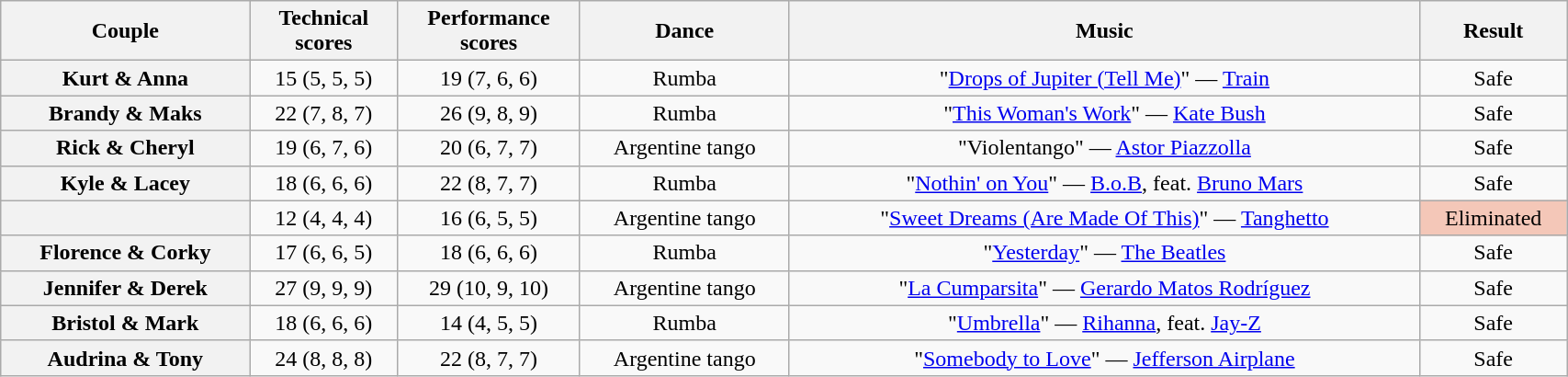<table class="wikitable sortable" style="text-align:center; width:90%">
<tr>
<th scope="col">Couple</th>
<th scope="col">Technical<br>scores</th>
<th scope="col">Performance<br>scores</th>
<th scope="col" class="unsortable">Dance</th>
<th scope="col" class="unsortable">Music</th>
<th scope="col" class="unsortable">Result</th>
</tr>
<tr>
<th scope="row">Kurt & Anna</th>
<td>15 (5, 5, 5)</td>
<td>19 (7, 6, 6)</td>
<td>Rumba</td>
<td>"<a href='#'>Drops of Jupiter (Tell Me)</a>" — <a href='#'>Train</a></td>
<td>Safe</td>
</tr>
<tr>
<th scope="row">Brandy & Maks</th>
<td>22 (7, 8, 7)</td>
<td>26 (9, 8, 9)</td>
<td>Rumba</td>
<td>"<a href='#'>This Woman's Work</a>" — <a href='#'>Kate Bush</a></td>
<td>Safe</td>
</tr>
<tr>
<th scope="row">Rick & Cheryl</th>
<td>19 (6, 7, 6)</td>
<td>20 (6, 7, 7)</td>
<td>Argentine tango</td>
<td>"Violentango" — <a href='#'>Astor Piazzolla</a></td>
<td>Safe</td>
</tr>
<tr>
<th scope="row">Kyle & Lacey</th>
<td>18 (6, 6, 6)</td>
<td>22 (8, 7, 7)</td>
<td>Rumba</td>
<td>"<a href='#'>Nothin' on You</a>" — <a href='#'>B.o.B</a>, feat. <a href='#'>Bruno Mars</a></td>
<td>Safe</td>
</tr>
<tr>
<th scope="row"></th>
<td>12 (4, 4, 4)</td>
<td>16 (6, 5, 5)</td>
<td>Argentine tango</td>
<td>"<a href='#'>Sweet Dreams (Are Made Of This)</a>" — <a href='#'>Tanghetto</a></td>
<td bgcolor=f4c7b8>Eliminated</td>
</tr>
<tr>
<th scope="row">Florence & Corky</th>
<td>17 (6, 6, 5)</td>
<td>18 (6, 6, 6)</td>
<td>Rumba</td>
<td>"<a href='#'>Yesterday</a>" — <a href='#'>The Beatles</a></td>
<td>Safe</td>
</tr>
<tr>
<th scope="row">Jennifer & Derek</th>
<td>27 (9, 9, 9)</td>
<td>29 (10, 9, 10)</td>
<td>Argentine tango</td>
<td>"<a href='#'>La Cumparsita</a>" — <a href='#'>Gerardo Matos Rodríguez</a></td>
<td>Safe</td>
</tr>
<tr>
<th scope="row">Bristol & Mark</th>
<td>18 (6, 6, 6)</td>
<td>14 (4, 5, 5)</td>
<td>Rumba</td>
<td>"<a href='#'>Umbrella</a>" — <a href='#'>Rihanna</a>, feat. <a href='#'>Jay-Z</a></td>
<td>Safe</td>
</tr>
<tr>
<th scope="row">Audrina & Tony</th>
<td>24 (8, 8, 8)</td>
<td>22 (8, 7, 7)</td>
<td>Argentine tango</td>
<td>"<a href='#'>Somebody to Love</a>" — <a href='#'>Jefferson Airplane</a></td>
<td>Safe</td>
</tr>
</table>
